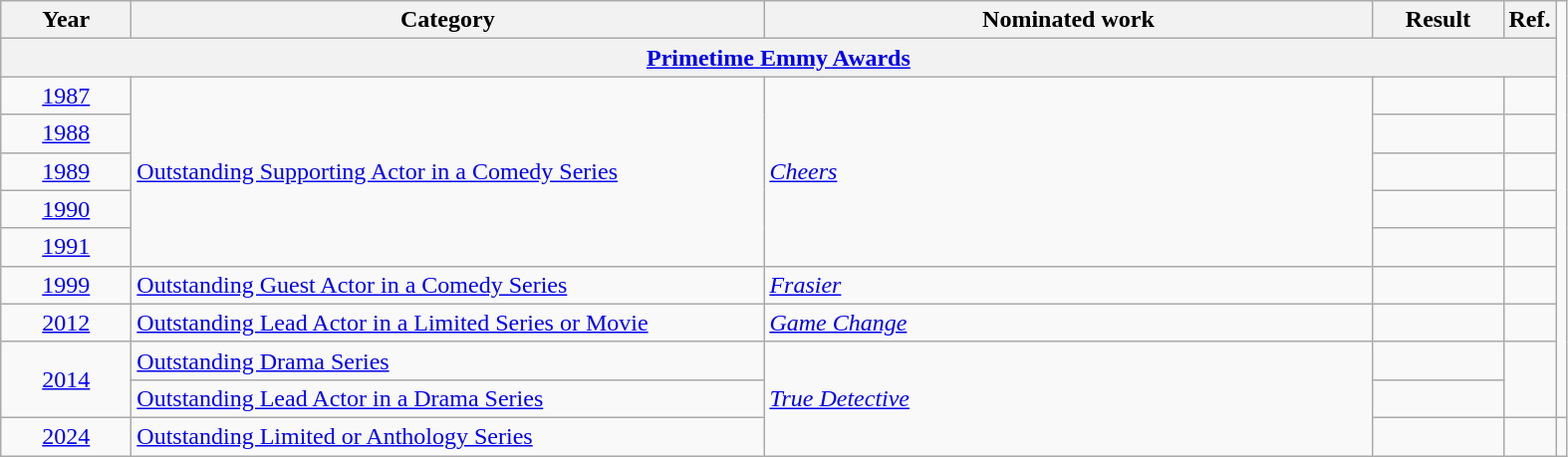<table class=wikitable>
<tr>
<th scope="col" style="width:5em;">Year</th>
<th scope="col" style="width:26em;">Category</th>
<th scope="col" style="width:25em;">Nominated work</th>
<th scope="col" style="width:5em;">Result</th>
<th>Ref.</th>
</tr>
<tr>
<th colspan=5><a href='#'>Primetime Emmy Awards</a></th>
</tr>
<tr>
<td style="text-align:center;"><a href='#'>1987</a></td>
<td rowspan=5><a href='#'>Outstanding Supporting Actor in a Comedy Series</a></td>
<td rowspan=5><em><a href='#'>Cheers</a></em></td>
<td></td>
<td></td>
</tr>
<tr>
<td style="text-align:center;"><a href='#'>1988</a></td>
<td></td>
<td></td>
</tr>
<tr>
<td style="text-align:center;"><a href='#'>1989</a></td>
<td></td>
<td></td>
</tr>
<tr>
<td style="text-align:center;"><a href='#'>1990</a></td>
<td></td>
<td></td>
</tr>
<tr>
<td style="text-align:center;"><a href='#'>1991</a></td>
<td></td>
<td></td>
</tr>
<tr>
<td style="text-align:center;"><a href='#'>1999</a></td>
<td><a href='#'>Outstanding Guest Actor in a Comedy Series</a></td>
<td><em><a href='#'>Frasier</a></em></td>
<td></td>
<td></td>
</tr>
<tr>
<td style="text-align:center;"><a href='#'>2012</a></td>
<td><a href='#'>Outstanding Lead Actor in a Limited Series or Movie</a></td>
<td><em><a href='#'>Game Change</a></em></td>
<td></td>
<td></td>
</tr>
<tr>
<td style="text-align:center;", rowspan=2><a href='#'>2014</a></td>
<td><a href='#'>Outstanding Drama Series</a></td>
<td rowspan=3><em><a href='#'>True Detective</a></em></td>
<td></td>
<td rowspan=2></td>
</tr>
<tr>
<td><a href='#'>Outstanding Lead Actor in a Drama Series</a></td>
<td></td>
</tr>
<tr>
<td style="text-align:center;"><a href='#'>2024</a></td>
<td><a href='#'>Outstanding Limited or Anthology Series</a></td>
<td></td>
<td></td>
<td></td>
</tr>
</table>
